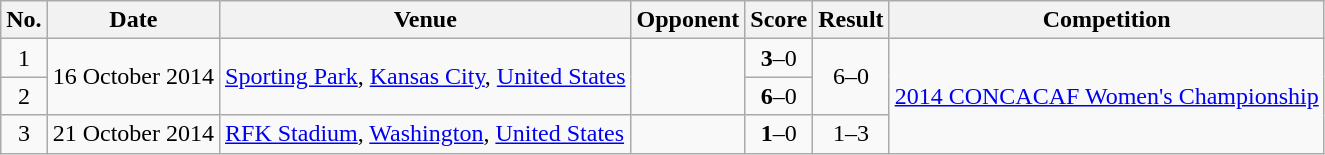<table class="wikitable">
<tr>
<th>No.</th>
<th>Date</th>
<th>Venue</th>
<th>Opponent</th>
<th>Score</th>
<th>Result</th>
<th>Competition</th>
</tr>
<tr>
<td style="text-align:center;">1</td>
<td rowspan=2>16 October 2014</td>
<td rowspan=2><a href='#'>Sporting Park</a>, <a href='#'>Kansas City</a>, <a href='#'>United States</a></td>
<td rowspan=2></td>
<td style="text-align:center;"><strong>3</strong>–0</td>
<td rowspan=2 style="text-align:center;">6–0</td>
<td rowspan=3><a href='#'>2014 CONCACAF Women's Championship</a></td>
</tr>
<tr style="text-align:center;">
<td>2</td>
<td><strong>6</strong>–0</td>
</tr>
<tr>
<td style="text-align:center;">3</td>
<td>21 October 2014</td>
<td><a href='#'>RFK Stadium</a>, <a href='#'>Washington</a>, <a href='#'>United States</a></td>
<td></td>
<td style="text-align:center;"><strong>1</strong>–0</td>
<td style="text-align:center;">1–3</td>
</tr>
</table>
